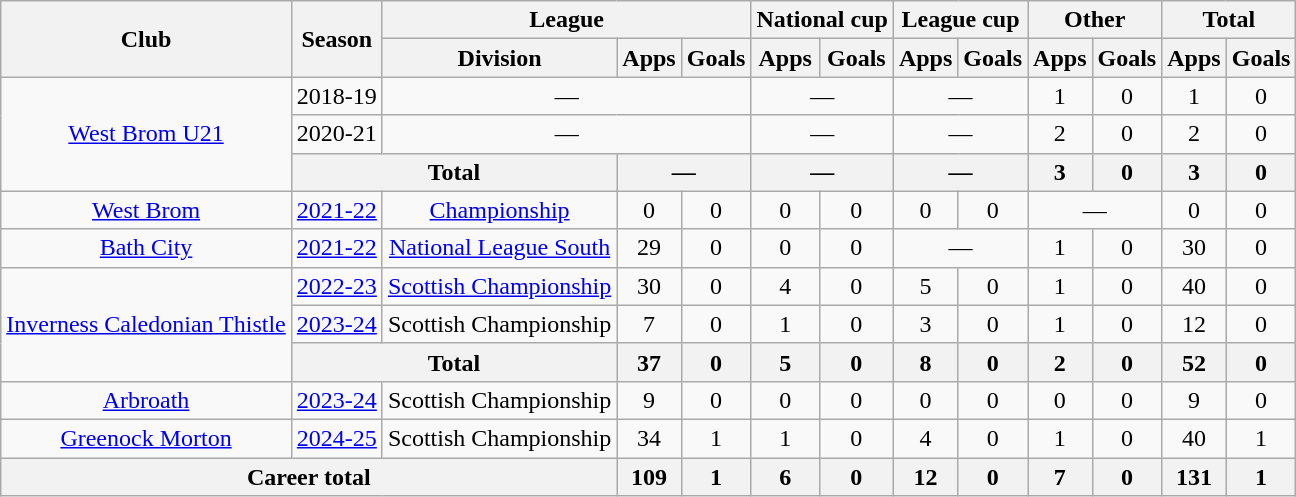<table class="wikitable" style="text-align:center">
<tr>
<th rowspan="2">Club</th>
<th rowspan="2">Season</th>
<th colspan="3">League</th>
<th colspan="2">National cup</th>
<th colspan="2">League cup</th>
<th colspan="2">Other</th>
<th colspan="2">Total</th>
</tr>
<tr>
<th>Division</th>
<th>Apps</th>
<th>Goals</th>
<th>Apps</th>
<th>Goals</th>
<th>Apps</th>
<th>Goals</th>
<th>Apps</th>
<th>Goals</th>
<th>Apps</th>
<th>Goals</th>
</tr>
<tr>
<td rowspan="3"><a href='#'>West Brom U21</a></td>
<td>2018-19</td>
<td colspan="3">—</td>
<td colspan="2">—</td>
<td colspan="2">—</td>
<td>1</td>
<td>0</td>
<td>1</td>
<td>0</td>
</tr>
<tr>
<td>2020-21</td>
<td colspan="3">—</td>
<td colspan="2">—</td>
<td colspan="2">—</td>
<td>2</td>
<td>0</td>
<td>2</td>
<td>0</td>
</tr>
<tr>
<th colspan="2">Total</th>
<th colspan="2">—</th>
<th colspan="2">—</th>
<th colspan="2">—</th>
<th>3</th>
<th>0</th>
<th>3</th>
<th>0</th>
</tr>
<tr>
<td><a href='#'>West Brom</a></td>
<td><a href='#'>2021-22</a></td>
<td><a href='#'>Championship</a></td>
<td>0</td>
<td>0</td>
<td>0</td>
<td>0</td>
<td>0</td>
<td>0</td>
<td colspan="2">—</td>
<td>0</td>
<td>0</td>
</tr>
<tr>
<td><a href='#'>Bath City</a></td>
<td><a href='#'>2021-22</a></td>
<td><a href='#'>National League South</a></td>
<td>29</td>
<td>0</td>
<td>0</td>
<td>0</td>
<td colspan="2">—</td>
<td>1</td>
<td>0</td>
<td>30</td>
<td>0</td>
</tr>
<tr>
<td rowspan="3"><a href='#'>Inverness Caledonian Thistle</a></td>
<td><a href='#'>2022-23</a></td>
<td><a href='#'>Scottish Championship</a></td>
<td>30</td>
<td>0</td>
<td>4</td>
<td>0</td>
<td>5</td>
<td>0</td>
<td>1</td>
<td>0</td>
<td>40</td>
<td>0</td>
</tr>
<tr>
<td><a href='#'>2023-24</a></td>
<td>Scottish Championship</td>
<td>7</td>
<td>0</td>
<td>1</td>
<td>0</td>
<td>3</td>
<td>0</td>
<td>1</td>
<td>0</td>
<td>12</td>
<td>0</td>
</tr>
<tr>
<th colspan="2">Total</th>
<th>37</th>
<th>0</th>
<th>5</th>
<th>0</th>
<th>8</th>
<th>0</th>
<th>2</th>
<th>0</th>
<th>52</th>
<th>0</th>
</tr>
<tr>
<td><a href='#'>Arbroath</a></td>
<td><a href='#'>2023-24</a></td>
<td>Scottish Championship</td>
<td>9</td>
<td>0</td>
<td>0</td>
<td>0</td>
<td>0</td>
<td>0</td>
<td>0</td>
<td>0</td>
<td>9</td>
<td>0</td>
</tr>
<tr>
<td><a href='#'>Greenock Morton</a></td>
<td><a href='#'>2024-25</a></td>
<td>Scottish Championship</td>
<td>34</td>
<td>1</td>
<td>1</td>
<td>0</td>
<td>4</td>
<td>0</td>
<td>1</td>
<td>0</td>
<td>40</td>
<td>1</td>
</tr>
<tr>
<th colspan="3">Career total</th>
<th>109</th>
<th>1</th>
<th>6</th>
<th>0</th>
<th>12</th>
<th>0</th>
<th>7</th>
<th>0</th>
<th>131</th>
<th>1</th>
</tr>
</table>
